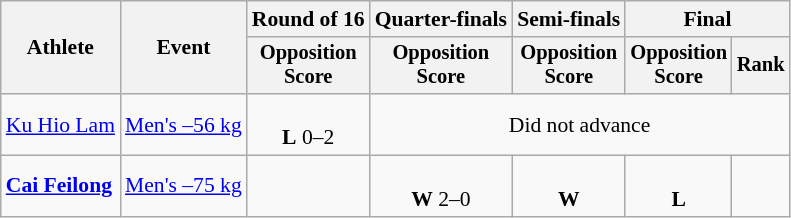<table class=wikitable style=font-size:90%;text-align:center>
<tr>
<th rowspan=2>Athlete</th>
<th rowspan=2>Event</th>
<th>Round of 16</th>
<th>Quarter-finals</th>
<th>Semi-finals</th>
<th colspan=2>Final</th>
</tr>
<tr style=font-size:95%>
<th>Opposition<br>Score</th>
<th>Opposition<br>Score</th>
<th>Opposition<br>Score</th>
<th>Opposition<br>Score</th>
<th>Rank</th>
</tr>
<tr>
<td align=left><a href='#'>Ku Hio Lam</a></td>
<td align=left><a href='#'>Men's –56 kg</a></td>
<td><br><strong>L</strong> 0–2</td>
<td colspan=4>Did not advance</td>
</tr>
<tr>
<td align=left><strong><a href='#'>Cai Feilong</a></strong></td>
<td align=left><a href='#'>Men's –75 kg</a></td>
<td></td>
<td><br><strong>W</strong> 2–0</td>
<td><br><strong>W</strong> </td>
<td><br><strong>L</strong> </td>
<td></td>
</tr>
</table>
